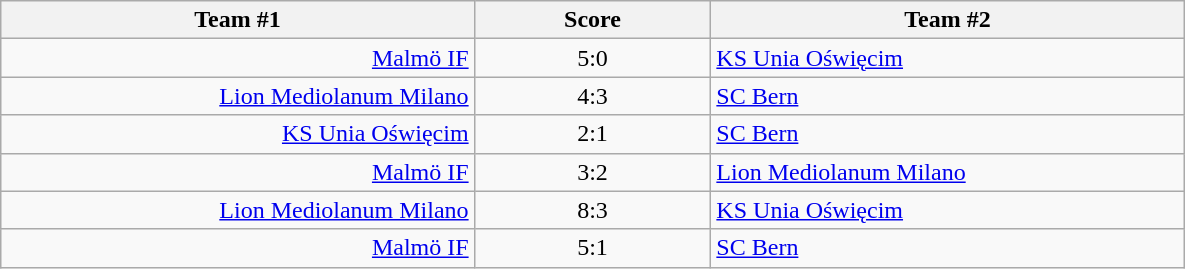<table class="wikitable" style="text-align: center;">
<tr>
<th width=22%>Team #1</th>
<th width=11%>Score</th>
<th width=22%>Team #2</th>
</tr>
<tr>
<td style="text-align: right;"><a href='#'>Malmö IF</a> </td>
<td>5:0</td>
<td style="text-align: left;"> <a href='#'>KS Unia Oświęcim</a></td>
</tr>
<tr>
<td style="text-align: right;"><a href='#'>Lion Mediolanum Milano</a> </td>
<td>4:3</td>
<td style="text-align: left;"> <a href='#'>SC Bern</a></td>
</tr>
<tr>
<td style="text-align: right;"><a href='#'>KS Unia Oświęcim</a> </td>
<td>2:1</td>
<td style="text-align: left;"> <a href='#'>SC Bern</a></td>
</tr>
<tr>
<td style="text-align: right;"><a href='#'>Malmö IF</a> </td>
<td>3:2</td>
<td style="text-align: left;"> <a href='#'>Lion Mediolanum Milano</a></td>
</tr>
<tr>
<td style="text-align: right;"><a href='#'>Lion Mediolanum Milano</a> </td>
<td>8:3</td>
<td style="text-align: left;"> <a href='#'>KS Unia Oświęcim</a></td>
</tr>
<tr>
<td style="text-align: right;"><a href='#'>Malmö IF</a> </td>
<td>5:1</td>
<td style="text-align: left;"> <a href='#'>SC Bern</a></td>
</tr>
</table>
